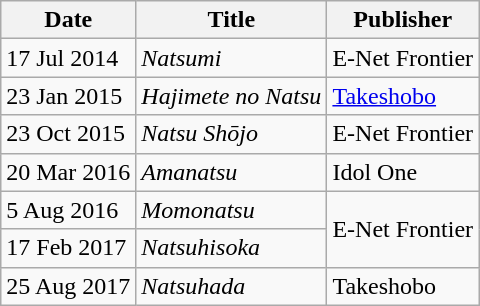<table class="wikitable">
<tr>
<th>Date</th>
<th>Title</th>
<th>Publisher</th>
</tr>
<tr>
<td>17 Jul 2014</td>
<td><em>Natsumi</em></td>
<td>E-Net Frontier</td>
</tr>
<tr>
<td>23 Jan 2015</td>
<td><em>Hajimete no Natsu</em></td>
<td><a href='#'>Takeshobo</a></td>
</tr>
<tr>
<td>23 Oct 2015</td>
<td><em>Natsu Shōjo</em></td>
<td>E-Net Frontier</td>
</tr>
<tr>
<td>20 Mar 2016</td>
<td><em>Amanatsu</em></td>
<td>Idol One</td>
</tr>
<tr>
<td>5 Aug 2016</td>
<td><em>Momonatsu</em></td>
<td rowspan="2">E-Net Frontier</td>
</tr>
<tr>
<td>17 Feb 2017</td>
<td><em>Natsuhisoka</em></td>
</tr>
<tr>
<td>25 Aug 2017</td>
<td><em>Natsuhada</em></td>
<td>Takeshobo</td>
</tr>
</table>
